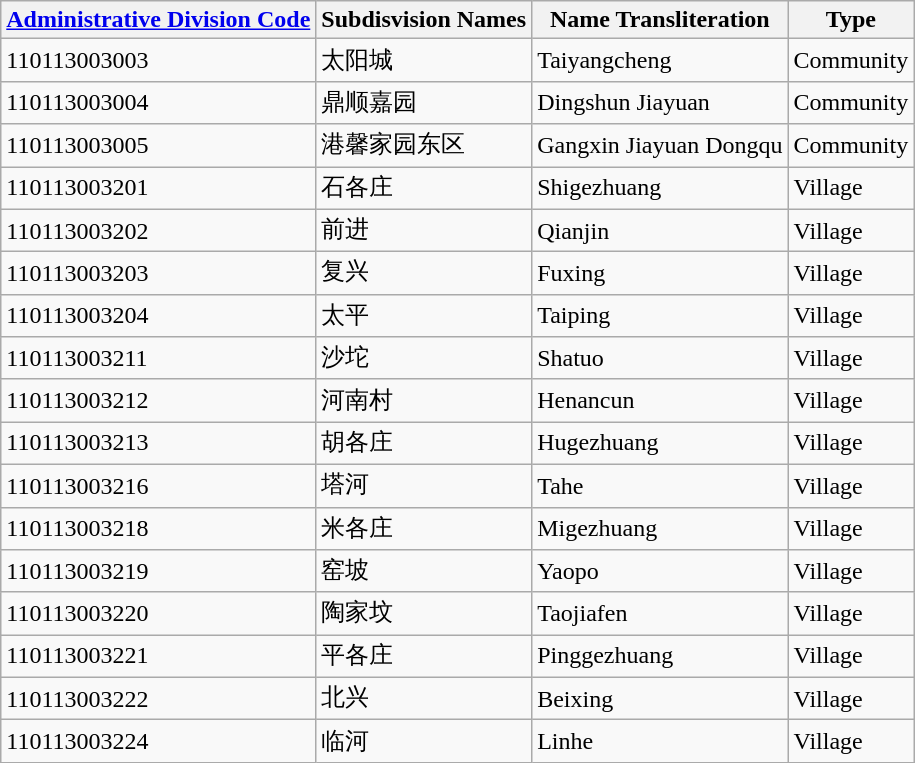<table class="wikitable sortable">
<tr>
<th><a href='#'>Administrative Division Code</a></th>
<th>Subdisvision Names</th>
<th>Name Transliteration</th>
<th>Type</th>
</tr>
<tr>
<td>110113003003</td>
<td>太阳城</td>
<td>Taiyangcheng</td>
<td>Community</td>
</tr>
<tr>
<td>110113003004</td>
<td>鼎顺嘉园</td>
<td>Dingshun Jiayuan</td>
<td>Community</td>
</tr>
<tr>
<td>110113003005</td>
<td>港馨家园东区</td>
<td>Gangxin Jiayuan Dongqu</td>
<td>Community</td>
</tr>
<tr>
<td>110113003201</td>
<td>石各庄</td>
<td>Shigezhuang</td>
<td>Village</td>
</tr>
<tr>
<td>110113003202</td>
<td>前进</td>
<td>Qianjin</td>
<td>Village</td>
</tr>
<tr>
<td>110113003203</td>
<td>复兴</td>
<td>Fuxing</td>
<td>Village</td>
</tr>
<tr>
<td>110113003204</td>
<td>太平</td>
<td>Taiping</td>
<td>Village</td>
</tr>
<tr>
<td>110113003211</td>
<td>沙坨</td>
<td>Shatuo</td>
<td>Village</td>
</tr>
<tr>
<td>110113003212</td>
<td>河南村</td>
<td>Henancun</td>
<td>Village</td>
</tr>
<tr>
<td>110113003213</td>
<td>胡各庄</td>
<td>Hugezhuang</td>
<td>Village</td>
</tr>
<tr>
<td>110113003216</td>
<td>塔河</td>
<td>Tahe</td>
<td>Village</td>
</tr>
<tr>
<td>110113003218</td>
<td>米各庄</td>
<td>Migezhuang</td>
<td>Village</td>
</tr>
<tr>
<td>110113003219</td>
<td>窑坡</td>
<td>Yaopo</td>
<td>Village</td>
</tr>
<tr>
<td>110113003220</td>
<td>陶家坟</td>
<td>Taojiafen</td>
<td>Village</td>
</tr>
<tr>
<td>110113003221</td>
<td>平各庄</td>
<td>Pinggezhuang</td>
<td>Village</td>
</tr>
<tr>
<td>110113003222</td>
<td>北兴</td>
<td>Beixing</td>
<td>Village</td>
</tr>
<tr>
<td>110113003224</td>
<td>临河</td>
<td>Linhe</td>
<td>Village</td>
</tr>
</table>
